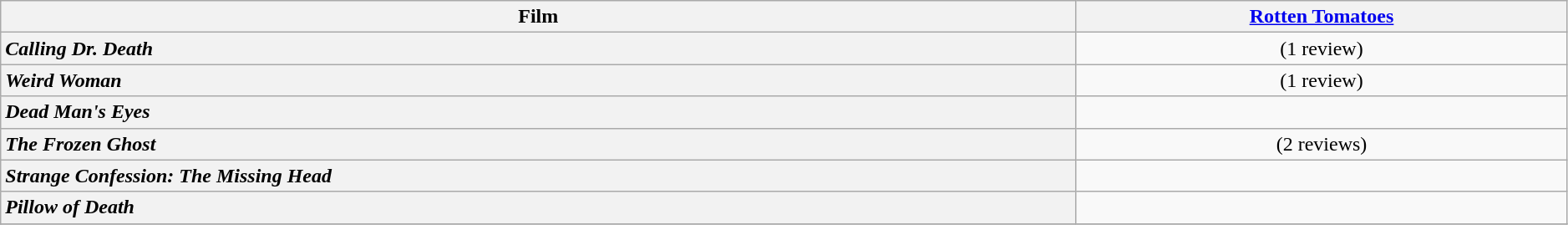<table class="wikitable sortable" width=99% border="1" style="text-align: center;">
<tr>
<th>Film</th>
<th><a href='#'>Rotten Tomatoes</a></th>
</tr>
<tr>
<th style="text-align: left;"><em>Calling Dr. Death</em></th>
<td> (1 review)</td>
</tr>
<tr>
<th style="text-align: left;"><em>Weird Woman</em></th>
<td> (1 review)</td>
</tr>
<tr>
<th style="text-align: left;"><em>Dead Man's Eyes</em></th>
<td> </td>
</tr>
<tr>
<th style="text-align: left;"><em>The Frozen Ghost</em></th>
<td> (2 reviews)</td>
</tr>
<tr>
<th style="text-align: left;"><em>Strange Confession: The Missing Head</em></th>
<td></td>
</tr>
<tr>
<th style="text-align: left;"><em>Pillow of Death</em></th>
<td></td>
</tr>
<tr>
</tr>
</table>
